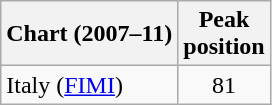<table class="wikitable sortable">
<tr>
<th>Chart (2007–11)</th>
<th>Peak<br>position</th>
</tr>
<tr>
<td>Italy (<a href='#'>FIMI</a>)</td>
<td style="text-align:center;">81</td>
</tr>
</table>
